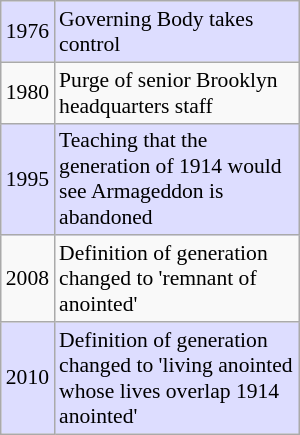<table style="float: right; margin:10px; font-size: 90%;" class="wikitable" width="200" padding="3">
<tr style="background:#ddddff">
<td>1976</td>
<td>Governing Body takes control</td>
</tr>
<tr>
<td>1980</td>
<td>Purge of senior Brooklyn headquarters staff</td>
</tr>
<tr style="background:#ddddff">
<td>1995</td>
<td>Teaching that the generation of 1914 would see Armageddon is abandoned</td>
</tr>
<tr>
<td>2008</td>
<td>Definition of generation changed to 'remnant of anointed'</td>
</tr>
<tr style="background:#ddddff">
<td>2010</td>
<td>Definition of generation changed to 'living anointed whose lives overlap 1914 anointed'</td>
</tr>
</table>
